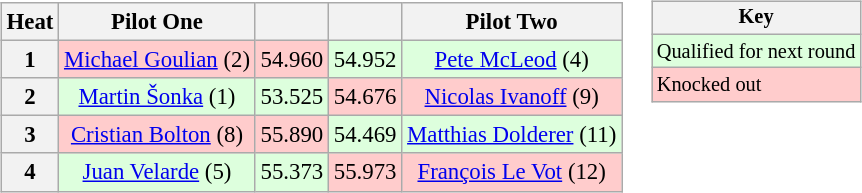<table>
<tr>
<td><br><table class="wikitable" style="font-size:95%; text-align:center">
<tr>
<th>Heat</th>
<th>Pilot One</th>
<th></th>
<th></th>
<th>Pilot Two</th>
</tr>
<tr>
<th>1</th>
<td style="background:#ffcccc;"> <a href='#'>Michael Goulian</a> (2)</td>
<td style="background:#ffcccc;">54.960</td>
<td style="background:#ddffdd;">54.952</td>
<td style="background:#ddffdd;"> <a href='#'>Pete McLeod</a> (4)</td>
</tr>
<tr>
<th>2</th>
<td style="background:#ddffdd;"> <a href='#'>Martin Šonka</a> (1)</td>
<td style="background:#ddffdd;">53.525</td>
<td style="background:#ffcccc;">54.676</td>
<td style="background:#ffcccc;"> <a href='#'>Nicolas Ivanoff</a> (9)</td>
</tr>
<tr>
<th>3</th>
<td style="background:#ffcccc;"> <a href='#'>Cristian Bolton</a> (8)</td>
<td style="background:#ffcccc;">55.890</td>
<td style="background:#ddffdd;">54.469</td>
<td style="background:#ddffdd;"> <a href='#'>Matthias Dolderer</a> (11)</td>
</tr>
<tr>
<th>4</th>
<td style="background:#ddffdd;"> <a href='#'>Juan Velarde</a> (5)</td>
<td style="background:#ddffdd;">55.373</td>
<td style="background:#ffcccc;">55.973</td>
<td style="background:#ffcccc;"> <a href='#'>François Le Vot</a> (12)</td>
</tr>
</table>
</td>
<td valign="top"><br><table class="wikitable" style="font-size: 85%;">
<tr>
<th colspan=2>Key</th>
</tr>
<tr style="background:#ddffdd;">
<td>Qualified for next round</td>
</tr>
<tr style="background:#ffcccc;">
<td>Knocked out</td>
</tr>
</table>
</td>
</tr>
</table>
